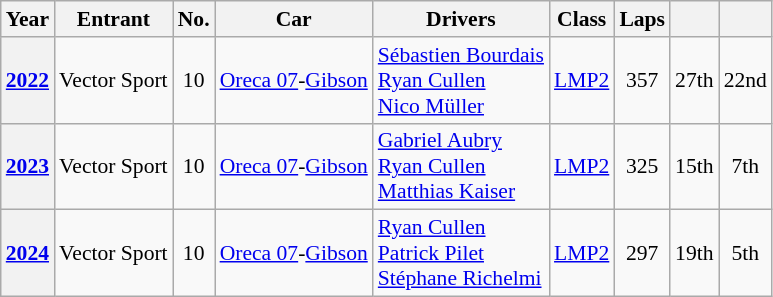<table class="wikitable" style="font-size:90%">
<tr>
<th>Year</th>
<th>Entrant</th>
<th>No.</th>
<th>Car</th>
<th>Drivers</th>
<th>Class</th>
<th>Laps</th>
<th></th>
<th></th>
</tr>
<tr align="center">
<th><a href='#'>2022</a></th>
<td align=left> Vector Sport</td>
<td>10</td>
<td align=left><a href='#'>Oreca 07</a>-<a href='#'>Gibson</a></td>
<td align=left> <a href='#'>Sébastien Bourdais</a><br> <a href='#'>Ryan Cullen</a><br> <a href='#'>Nico Müller</a></td>
<td><a href='#'>LMP2</a></td>
<td>357</td>
<td>27th</td>
<td>22nd</td>
</tr>
<tr align="center">
<th><a href='#'>2023</a></th>
<td align=left> Vector Sport</td>
<td>10</td>
<td align=left><a href='#'>Oreca 07</a>-<a href='#'>Gibson</a></td>
<td align=left> <a href='#'>Gabriel Aubry</a><br> <a href='#'>Ryan Cullen</a><br> <a href='#'>Matthias Kaiser</a></td>
<td><a href='#'>LMP2</a></td>
<td>325</td>
<td>15th</td>
<td>7th</td>
</tr>
<tr align="center">
<th><a href='#'>2024</a></th>
<td align=left> Vector Sport</td>
<td>10</td>
<td align=left><a href='#'>Oreca 07</a>-<a href='#'>Gibson</a></td>
<td align=left> <a href='#'>Ryan Cullen</a><br> <a href='#'>Patrick Pilet</a><br> <a href='#'>Stéphane Richelmi</a></td>
<td><a href='#'>LMP2</a></td>
<td>297</td>
<td>19th</td>
<td>5th</td>
</tr>
</table>
